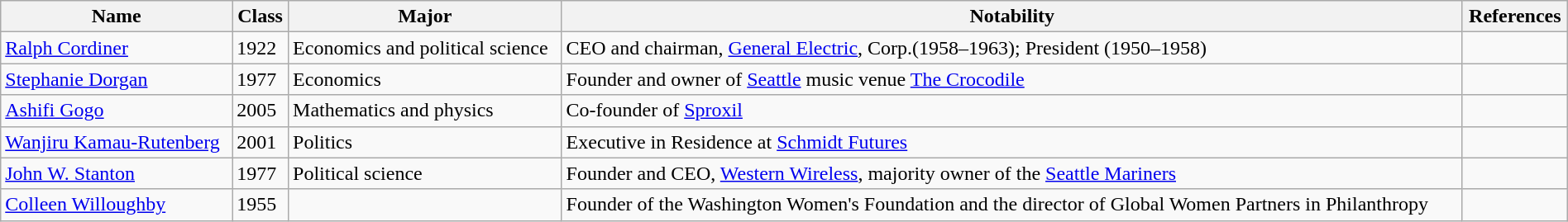<table class="wikitable sortable" style="width:100%;">
<tr>
<th>Name</th>
<th>Class</th>
<th>Major</th>
<th>Notability</th>
<th>References</th>
</tr>
<tr>
<td><a href='#'>Ralph Cordiner</a></td>
<td>1922</td>
<td>Economics and political science</td>
<td>CEO and chairman, <a href='#'>General Electric</a>, Corp.(1958–1963); President (1950–1958)</td>
<td></td>
</tr>
<tr>
<td><a href='#'>Stephanie Dorgan</a></td>
<td>1977</td>
<td>Economics</td>
<td>Founder and owner of <a href='#'>Seattle</a> music venue <a href='#'>The Crocodile</a></td>
<td></td>
</tr>
<tr>
<td><a href='#'>Ashifi Gogo</a></td>
<td>2005</td>
<td>Mathematics and physics</td>
<td>Co-founder of <a href='#'>Sproxil</a></td>
<td></td>
</tr>
<tr>
<td><a href='#'>Wanjiru Kamau-Rutenberg</a></td>
<td>2001</td>
<td>Politics</td>
<td>Executive in Residence at <a href='#'>Schmidt Futures</a></td>
<td></td>
</tr>
<tr>
<td><a href='#'>John W. Stanton</a></td>
<td>1977</td>
<td>Political science</td>
<td>Founder and CEO, <a href='#'>Western Wireless</a>, majority owner of the <a href='#'>Seattle Mariners</a></td>
<td></td>
</tr>
<tr>
<td><a href='#'>Colleen Willoughby</a></td>
<td>1955</td>
<td></td>
<td>Founder of the Washington Women's Foundation and the director of Global Women Partners in Philanthropy</td>
<td></td>
</tr>
</table>
